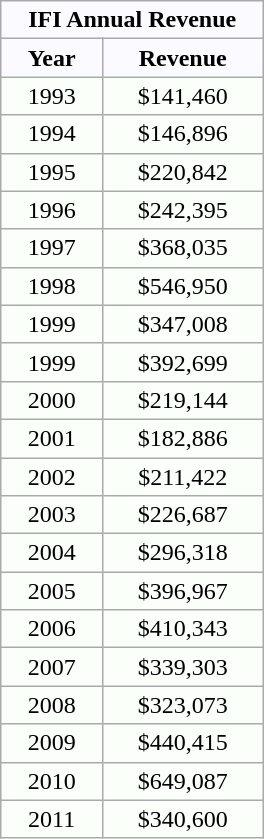<table class="wikitable" style="background:#FAFFFA; clear: both; float: right; margin-left: 20px;">
<tr>
<th colspan="2" style="background: #FAFAFF;">IFI Annual Revenue</th>
</tr>
<tr>
<th style="background: #FAFAFF;">Year</th>
<th style="background: #FAFAFF;">Revenue</th>
</tr>
<tr align="center">
<td style="width:60px;">1993</td>
<td style="width:100px;">$141,460</td>
</tr>
<tr align="center">
<td>1994</td>
<td>$146,896</td>
</tr>
<tr align="center">
<td>1995</td>
<td>$220,842</td>
</tr>
<tr align="center">
<td>1996</td>
<td>$242,395</td>
</tr>
<tr align="center">
<td>1997</td>
<td>$368,035</td>
</tr>
<tr align="center">
<td>1998</td>
<td>$546,950</td>
</tr>
<tr align="center">
<td>1999</td>
<td>$347,008</td>
</tr>
<tr align="center">
<td>1999</td>
<td>$392,699</td>
</tr>
<tr align="center">
<td>2000</td>
<td>$219,144</td>
</tr>
<tr align="center">
<td>2001</td>
<td>$182,886</td>
</tr>
<tr align="center">
<td>2002</td>
<td>$211,422</td>
</tr>
<tr align="center">
<td>2003</td>
<td>$226,687</td>
</tr>
<tr align="center">
<td>2004</td>
<td>$296,318</td>
</tr>
<tr align="center">
<td>2005</td>
<td>$396,967</td>
</tr>
<tr align="center">
<td>2006</td>
<td>$410,343</td>
</tr>
<tr align="center">
<td>2007</td>
<td>$339,303</td>
</tr>
<tr align="center">
<td>2008</td>
<td>$323,073</td>
</tr>
<tr align="center">
<td>2009</td>
<td>$440,415</td>
</tr>
<tr align="center">
<td>2010</td>
<td>$649,087</td>
</tr>
<tr align="center">
<td>2011</td>
<td>$340,600</td>
</tr>
</table>
